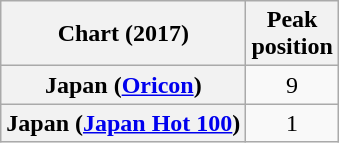<table class="wikitable plainrowheaders">
<tr>
<th>Chart (2017)</th>
<th>Peak<br>position</th>
</tr>
<tr>
<th scope="row">Japan (<a href='#'>Oricon</a>)</th>
<td align="center">9</td>
</tr>
<tr>
<th scope="row">Japan (<a href='#'>Japan Hot 100</a>)</th>
<td align="center">1</td>
</tr>
</table>
